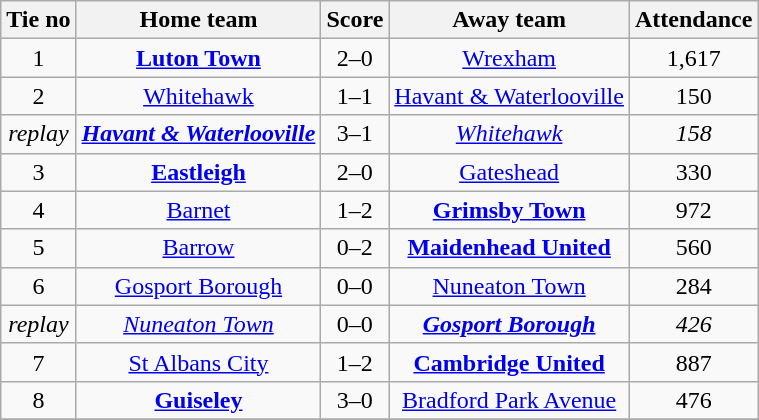<table class="wikitable" style="text-align:center">
<tr>
<th>Tie no</th>
<th>Home team</th>
<th>Score</th>
<th>Away team</th>
<th>Attendance</th>
</tr>
<tr>
<td>1</td>
<td><strong><a href='#'>Luton Town</a></strong></td>
<td>2–0</td>
<td><a href='#'>Wrexham</a></td>
<td>1,617</td>
</tr>
<tr>
<td>2</td>
<td><a href='#'>Whitehawk</a></td>
<td>1–1</td>
<td><a href='#'>Havant & Waterlooville</a></td>
<td>150</td>
</tr>
<tr>
<td><em>replay</em></td>
<td><strong><em><a href='#'>Havant & Waterlooville</a></em></strong></td>
<td>3–1</td>
<td><em><a href='#'>Whitehawk</a></em></td>
<td><em>158</em></td>
</tr>
<tr>
<td>3</td>
<td><strong><a href='#'>Eastleigh</a></strong></td>
<td>2–0</td>
<td><a href='#'>Gateshead</a></td>
<td>330</td>
</tr>
<tr>
<td>4</td>
<td><a href='#'>Barnet</a></td>
<td>1–2</td>
<td><strong><a href='#'>Grimsby Town</a></strong></td>
<td>972</td>
</tr>
<tr>
<td>5</td>
<td><a href='#'>Barrow</a></td>
<td>0–2</td>
<td><strong><a href='#'>Maidenhead United</a></strong></td>
<td>560</td>
</tr>
<tr>
<td>6</td>
<td><a href='#'>Gosport Borough</a></td>
<td>0–0</td>
<td><a href='#'>Nuneaton Town</a></td>
<td>284</td>
</tr>
<tr>
<td><em>replay</em></td>
<td><em><a href='#'>Nuneaton Town</a></em></td>
<td>0–0 </td>
<td><strong><em><a href='#'>Gosport Borough</a></em></strong></td>
<td><em>426</em></td>
</tr>
<tr>
<td>7</td>
<td><a href='#'>St Albans City</a></td>
<td>1–2</td>
<td><strong><a href='#'>Cambridge United</a></strong></td>
<td>887</td>
</tr>
<tr>
<td>8</td>
<td><strong><a href='#'>Guiseley</a></strong></td>
<td>3–0</td>
<td><a href='#'>Bradford Park Avenue</a></td>
<td>476</td>
</tr>
<tr>
</tr>
</table>
